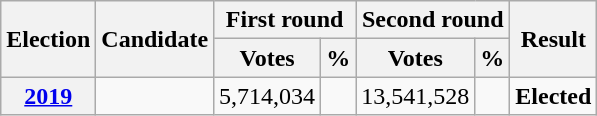<table class=wikitable style=text-align:center>
<tr>
<th rowspan="2"><strong>Election</strong></th>
<th rowspan="2">Candidate</th>
<th colspan="2" scope="col">First round</th>
<th colspan="2">Second round</th>
<th rowspan="2">Result</th>
</tr>
<tr>
<th><strong>Votes</strong></th>
<th><strong>%</strong></th>
<th><strong>Votes</strong></th>
<th><strong>%</strong></th>
</tr>
<tr>
<th><a href='#'>2019</a></th>
<td></td>
<td>5,714,034</td>
<td></td>
<td>13,541,528</td>
<td></td>
<td><strong>Elected</strong> </td>
</tr>
</table>
